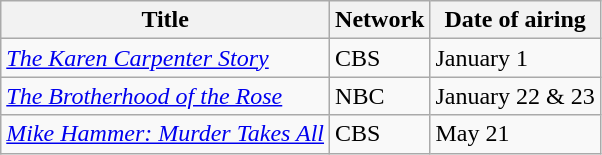<table class="wikitable">
<tr>
<th>Title</th>
<th>Network</th>
<th>Date of airing</th>
</tr>
<tr>
<td><em><a href='#'>The Karen Carpenter Story</a></em></td>
<td>CBS</td>
<td>January 1</td>
</tr>
<tr>
<td><em><a href='#'>The Brotherhood of the Rose</a></em></td>
<td>NBC</td>
<td>January 22 & 23</td>
</tr>
<tr>
<td><em><a href='#'>Mike Hammer: Murder Takes All</a></em></td>
<td>CBS</td>
<td>May 21</td>
</tr>
</table>
